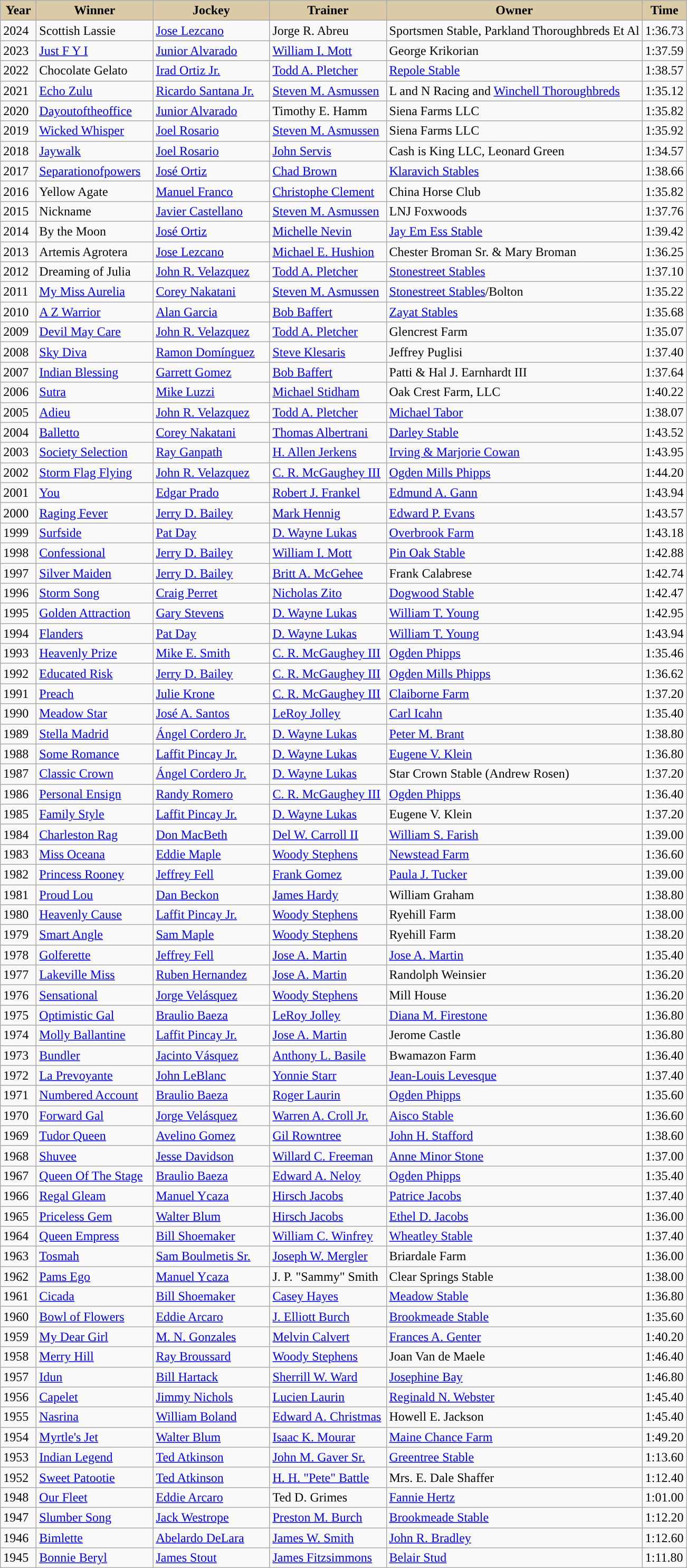<table class="wikitable sortable">
<tr>
<th style="background-color:#DACAA5; width:38px">Year</th>
<th style="background-color:#DACAA5; width:140px">Winner</th>
<th style="background-color:#DACAA5; width:140px">Jockey</th>
<th style="background-color:#DACAA5; width:140px">Trainer</th>
<th style="background-color:#DACAA5;">Owner</th>
<th style="background-color:#DACAA5; width:25px">Time</th>
</tr>
<tr>
<td>2024</td>
<td>Scottish Lassie</td>
<td><a href='#'>Jose Lezcano</a></td>
<td>Jorge R. Abreu</td>
<td>Sportsmen Stable, Parkland Thoroughbreds Et Al</td>
<td>1:36.73</td>
</tr>
<tr>
<td>2023</td>
<td><a href='#'>Just F Y I</a></td>
<td><a href='#'>Junior Alvarado</a></td>
<td><a href='#'>William I. Mott</a></td>
<td>George Krikorian</td>
<td>1:37.59</td>
</tr>
<tr>
<td>2022</td>
<td>Chocolate Gelato</td>
<td><a href='#'>Irad Ortiz Jr.</a></td>
<td><a href='#'>Todd A. Pletcher</a></td>
<td><a href='#'>Repole Stable</a></td>
<td>1:38.57</td>
</tr>
<tr>
<td>2021</td>
<td><a href='#'>Echo Zulu</a></td>
<td><a href='#'>Ricardo Santana Jr.</a></td>
<td><a href='#'>Steven M. Asmussen</a></td>
<td>L and N Racing and <a href='#'>Winchell Thoroughbreds</a></td>
<td>1:35.12</td>
</tr>
<tr>
<td>2020</td>
<td><a href='#'>Dayoutoftheoffice</a></td>
<td><a href='#'>Junior Alvarado</a></td>
<td>Timothy E. Hamm</td>
<td>Siena Farms LLC</td>
<td>1:35.82</td>
</tr>
<tr>
<td>2019</td>
<td><a href='#'>Wicked Whisper</a></td>
<td><a href='#'>Joel Rosario</a></td>
<td><a href='#'>Steven M. Asmussen</a></td>
<td>Siena Farms LLC</td>
<td>1:35.92</td>
</tr>
<tr>
<td>2018</td>
<td><a href='#'>Jaywalk</a></td>
<td><a href='#'>Joel Rosario</a></td>
<td><a href='#'>John Servis</a></td>
<td>Cash is King LLC, Leonard Green</td>
<td>1:34.57</td>
</tr>
<tr>
<td>2017</td>
<td><a href='#'>Separationofpowers</a></td>
<td><a href='#'>José Ortiz</a></td>
<td><a href='#'>Chad Brown</a></td>
<td><a href='#'>Klaravich Stables</a></td>
<td>1:38.66</td>
</tr>
<tr>
<td>2016</td>
<td>Yellow Agate</td>
<td><a href='#'>Manuel Franco</a></td>
<td><a href='#'>Christophe Clement</a></td>
<td>China Horse Club</td>
<td>1:35.82</td>
</tr>
<tr>
<td>2015</td>
<td>Nickname</td>
<td><a href='#'>Javier Castellano</a></td>
<td><a href='#'>Steven M. Asmussen</a></td>
<td>LNJ Foxwoods</td>
<td>1:37.76</td>
</tr>
<tr>
<td>2014</td>
<td>By the Moon</td>
<td><a href='#'>José Ortiz</a></td>
<td><a href='#'>Michelle Nevin</a></td>
<td><a href='#'>Jay Em Ess Stable</a></td>
<td>1:39.42</td>
</tr>
<tr>
<td>2013</td>
<td>Artemis Agrotera</td>
<td><a href='#'>Jose Lezcano</a></td>
<td><a href='#'>Michael E. Hushion</a></td>
<td>Chester Broman Sr. & Mary Broman</td>
<td>1:36.25</td>
</tr>
<tr>
<td>2012</td>
<td>Dreaming of Julia</td>
<td><a href='#'>John R. Velazquez</a></td>
<td><a href='#'>Todd A. Pletcher</a></td>
<td><a href='#'>Stonestreet Stables</a></td>
<td>1:37.10</td>
</tr>
<tr>
<td>2011</td>
<td><a href='#'>My Miss Aurelia</a></td>
<td><a href='#'>Corey Nakatani</a></td>
<td><a href='#'>Steven M. Asmussen</a></td>
<td><a href='#'>Stonestreet Stables</a>/Bolton</td>
<td>1:35.22</td>
</tr>
<tr>
<td>2010</td>
<td><a href='#'>A Z Warrior</a></td>
<td><a href='#'>Alan Garcia</a></td>
<td><a href='#'>Bob Baffert</a></td>
<td><a href='#'>Zayat Stables</a></td>
<td>1:35.68</td>
</tr>
<tr>
<td>2009</td>
<td><a href='#'>Devil May Care</a></td>
<td><a href='#'>John R. Velazquez</a></td>
<td><a href='#'>Todd A. Pletcher</a></td>
<td>Glencrest Farm</td>
<td>1:35.07</td>
</tr>
<tr>
<td>2008</td>
<td><a href='#'>Sky Diva</a></td>
<td><a href='#'>Ramon Domínguez</a></td>
<td><a href='#'>Steve Klesaris</a></td>
<td>Jeffrey Puglisi</td>
<td>1:37.40</td>
</tr>
<tr>
<td>2007</td>
<td><a href='#'>Indian Blessing</a></td>
<td><a href='#'>Garrett Gomez</a></td>
<td><a href='#'>Bob Baffert</a></td>
<td>Patti & Hal J. Earnhardt III</td>
<td>1:37.64</td>
</tr>
<tr>
<td>2006</td>
<td><a href='#'>Sutra</a></td>
<td><a href='#'>Mike Luzzi</a></td>
<td><a href='#'>Michael Stidham</a></td>
<td>Oak Crest Farm, LLC</td>
<td>1:40.22</td>
</tr>
<tr>
<td>2005</td>
<td><a href='#'>Adieu</a></td>
<td><a href='#'>John R. Velazquez</a></td>
<td><a href='#'>Todd A. Pletcher</a></td>
<td><a href='#'>Michael Tabor</a></td>
<td>1:38.07</td>
</tr>
<tr>
<td>2004</td>
<td><a href='#'>Balletto</a></td>
<td><a href='#'>Corey Nakatani</a></td>
<td><a href='#'>Thomas Albertrani</a></td>
<td><a href='#'>Darley Stable</a></td>
<td>1:43.52</td>
</tr>
<tr>
<td>2003</td>
<td><a href='#'>Society Selection</a></td>
<td><a href='#'>Ray Ganpath</a></td>
<td><a href='#'>H. Allen Jerkens</a></td>
<td><a href='#'>Irving & Marjorie Cowan</a></td>
<td>1:43.95</td>
</tr>
<tr>
<td>2002</td>
<td><a href='#'>Storm Flag Flying</a></td>
<td><a href='#'>John R. Velazquez</a></td>
<td><a href='#'>C. R. McGaughey III</a></td>
<td><a href='#'>Ogden Mills Phipps</a></td>
<td>1:44.20</td>
</tr>
<tr>
<td>2001</td>
<td><a href='#'>You</a></td>
<td><a href='#'>Edgar Prado</a></td>
<td><a href='#'>Robert J. Frankel</a></td>
<td><a href='#'>Edmund A. Gann</a></td>
<td>1:43.94</td>
</tr>
<tr>
<td>2000</td>
<td><a href='#'>Raging Fever</a></td>
<td><a href='#'>Jerry D. Bailey</a></td>
<td><a href='#'>Mark Hennig</a></td>
<td><a href='#'>Edward P. Evans</a></td>
<td>1:43.57</td>
</tr>
<tr>
<td>1999</td>
<td><a href='#'>Surfside</a></td>
<td><a href='#'>Pat Day</a></td>
<td><a href='#'>D. Wayne Lukas</a></td>
<td><a href='#'>Overbrook Farm</a></td>
<td>1:43.18</td>
</tr>
<tr>
<td>1998</td>
<td><a href='#'>Confessional</a></td>
<td><a href='#'>Jerry D. Bailey</a></td>
<td><a href='#'>William I. Mott</a></td>
<td><a href='#'>Pin Oak Stable</a></td>
<td>1:42.88</td>
</tr>
<tr>
<td>1997</td>
<td><a href='#'>Silver Maiden</a></td>
<td><a href='#'>Jerry D. Bailey</a></td>
<td><a href='#'>Britt A. McGehee</a></td>
<td>Frank Calabrese</td>
<td>1:42.74</td>
</tr>
<tr>
<td>1996</td>
<td><a href='#'>Storm Song</a></td>
<td><a href='#'>Craig Perret</a></td>
<td><a href='#'>Nicholas Zito</a></td>
<td><a href='#'>Dogwood Stable</a></td>
<td>1:42.47</td>
</tr>
<tr>
<td>1995</td>
<td><a href='#'>Golden Attraction</a></td>
<td><a href='#'>Gary Stevens</a></td>
<td><a href='#'>D. Wayne Lukas</a></td>
<td><a href='#'>William T. Young</a></td>
<td>1:42.95</td>
</tr>
<tr>
<td>1994</td>
<td><a href='#'>Flanders</a></td>
<td><a href='#'>Pat Day</a></td>
<td><a href='#'>D. Wayne Lukas</a></td>
<td><a href='#'>William T. Young</a></td>
<td>1:43.94</td>
</tr>
<tr>
<td>1993</td>
<td><a href='#'>Heavenly Prize</a></td>
<td><a href='#'>Mike E. Smith</a></td>
<td><a href='#'>C. R. McGaughey III</a></td>
<td><a href='#'>Ogden Phipps</a></td>
<td>1:35.46</td>
</tr>
<tr>
<td>1992</td>
<td><a href='#'>Educated Risk</a></td>
<td><a href='#'>Jerry D. Bailey</a></td>
<td><a href='#'>C. R. McGaughey III</a></td>
<td><a href='#'>Ogden Mills Phipps</a></td>
<td>1:36.62</td>
</tr>
<tr>
<td>1991</td>
<td><a href='#'>Preach</a></td>
<td><a href='#'>Julie Krone</a></td>
<td><a href='#'>C. R. McGaughey III</a></td>
<td><a href='#'>Claiborne Farm</a></td>
<td>1:37.20</td>
</tr>
<tr>
<td>1990</td>
<td><a href='#'>Meadow Star</a></td>
<td><a href='#'>José A. Santos</a></td>
<td><a href='#'>LeRoy Jolley</a></td>
<td><a href='#'>Carl Icahn</a></td>
<td>1:35.40</td>
</tr>
<tr>
<td>1989</td>
<td><a href='#'>Stella Madrid</a></td>
<td><a href='#'>Ángel Cordero Jr.</a></td>
<td><a href='#'>D. Wayne Lukas</a></td>
<td><a href='#'>Peter M. Brant</a></td>
<td>1:38.80</td>
</tr>
<tr>
<td>1988</td>
<td><a href='#'>Some Romance</a></td>
<td><a href='#'>Laffit Pincay Jr.</a></td>
<td><a href='#'>D. Wayne Lukas</a></td>
<td><a href='#'>Eugene V. Klein</a></td>
<td>1:36.80</td>
</tr>
<tr>
<td>1987</td>
<td><a href='#'>Classic Crown</a></td>
<td><a href='#'>Ángel Cordero Jr.</a></td>
<td><a href='#'>D. Wayne Lukas</a></td>
<td>Star Crown Stable (Andrew Rosen)</td>
<td>1:37.20</td>
</tr>
<tr>
<td>1986</td>
<td><a href='#'>Personal Ensign</a></td>
<td><a href='#'>Randy Romero</a></td>
<td><a href='#'>C. R. McGaughey III</a></td>
<td><a href='#'>Ogden Phipps</a></td>
<td>1:36.40</td>
</tr>
<tr>
<td>1985</td>
<td><a href='#'>Family Style</a></td>
<td><a href='#'>Laffit Pincay Jr.</a></td>
<td><a href='#'>D. Wayne Lukas</a></td>
<td>Eugene V. Klein</td>
<td>1:37.20</td>
</tr>
<tr>
<td>1984</td>
<td><a href='#'>Charleston Rag</a></td>
<td><a href='#'>Don MacBeth</a></td>
<td><a href='#'>Del W. Carroll II</a></td>
<td><a href='#'>William S. Farish</a></td>
<td>1:39.00</td>
</tr>
<tr>
<td>1983</td>
<td><a href='#'>Miss Oceana</a></td>
<td><a href='#'>Eddie Maple</a></td>
<td><a href='#'>Woody Stephens</a></td>
<td><a href='#'>Newstead Farm</a></td>
<td>1:36.60</td>
</tr>
<tr>
<td>1982</td>
<td><a href='#'>Princess Rooney</a></td>
<td><a href='#'>Jeffrey Fell</a></td>
<td><a href='#'>Frank Gomez</a></td>
<td><a href='#'>Paula J. Tucker</a></td>
<td>1:39.00</td>
</tr>
<tr>
<td>1981</td>
<td><a href='#'>Proud Lou</a></td>
<td><a href='#'>Dan Beckon</a></td>
<td><a href='#'>James Hardy</a></td>
<td>William Graham</td>
<td>1:38.80</td>
</tr>
<tr>
<td>1980</td>
<td><a href='#'>Heavenly Cause</a></td>
<td><a href='#'>Laffit Pincay Jr.</a></td>
<td><a href='#'>Woody Stephens</a></td>
<td>Ryehill Farm</td>
<td>1:38.00</td>
</tr>
<tr>
<td>1979</td>
<td><a href='#'>Smart Angle</a></td>
<td><a href='#'>Sam Maple</a></td>
<td><a href='#'>Woody Stephens</a></td>
<td>Ryehill Farm</td>
<td>1:38.20</td>
</tr>
<tr>
<td>1978</td>
<td><a href='#'>Golferette</a></td>
<td><a href='#'>Jeffrey Fell</a></td>
<td><a href='#'>Jose A. Martin</a></td>
<td><a href='#'>Jose A. Martin</a></td>
<td>1:35.40</td>
</tr>
<tr>
<td>1977</td>
<td><a href='#'>Lakeville Miss</a></td>
<td><a href='#'>Ruben Hernandez</a></td>
<td><a href='#'>Jose A. Martin</a></td>
<td>Randolph Weinsier</td>
<td>1:36.20</td>
</tr>
<tr>
<td>1976</td>
<td><a href='#'>Sensational</a></td>
<td><a href='#'>Jorge Velásquez</a></td>
<td><a href='#'>Woody Stephens</a></td>
<td>Mill House</td>
<td>1:36.20</td>
</tr>
<tr>
<td>1975</td>
<td><a href='#'>Optimistic Gal</a></td>
<td><a href='#'>Braulio Baeza</a></td>
<td><a href='#'>LeRoy Jolley</a></td>
<td><a href='#'>Diana M. Firestone</a></td>
<td>1:36.80</td>
</tr>
<tr>
<td>1974</td>
<td><a href='#'>Molly Ballantine</a></td>
<td><a href='#'>Laffit Pincay Jr.</a></td>
<td><a href='#'>Jose A. Martin</a></td>
<td>Jerome Castle</td>
<td>1:36.80</td>
</tr>
<tr>
<td>1973</td>
<td><a href='#'>Bundler</a></td>
<td><a href='#'>Jacinto Vásquez</a></td>
<td><a href='#'>Anthony L. Basile</a></td>
<td>Bwamazon Farm</td>
<td>1:36.40</td>
</tr>
<tr>
<td>1972</td>
<td><a href='#'>La Prevoyante</a></td>
<td><a href='#'>John LeBlanc</a></td>
<td><a href='#'>Yonnie Starr</a></td>
<td><a href='#'>Jean-Louis Levesque</a></td>
<td>1:37.40</td>
</tr>
<tr>
<td>1971</td>
<td><a href='#'>Numbered Account</a></td>
<td><a href='#'>Braulio Baeza</a></td>
<td><a href='#'>Roger Laurin</a></td>
<td><a href='#'>Ogden Phipps</a></td>
<td>1:35.60</td>
</tr>
<tr>
<td>1970</td>
<td><a href='#'>Forward Gal</a></td>
<td><a href='#'>Jorge Velásquez</a></td>
<td><a href='#'>Warren A. Croll Jr.</a></td>
<td><a href='#'>Aisco Stable</a></td>
<td>1:36.60</td>
</tr>
<tr>
<td>1969</td>
<td><a href='#'>Tudor Queen</a></td>
<td><a href='#'>Avelino Gomez</a></td>
<td><a href='#'>Gil Rowntree</a></td>
<td><a href='#'>John H. Stafford</a></td>
<td>1:38.60</td>
</tr>
<tr>
<td>1968</td>
<td><a href='#'>Shuvee</a></td>
<td><a href='#'>Jesse Davidson</a></td>
<td><a href='#'>Willard C. Freeman</a></td>
<td><a href='#'>Anne Minor Stone</a></td>
<td>1:37.00</td>
</tr>
<tr>
<td>1967</td>
<td><a href='#'>Queen Of The Stage</a></td>
<td><a href='#'>Braulio Baeza</a></td>
<td><a href='#'>Edward A. Neloy</a></td>
<td><a href='#'>Ogden Phipps</a></td>
<td>1:35.40</td>
</tr>
<tr>
<td>1966</td>
<td><a href='#'>Regal Gleam</a></td>
<td><a href='#'>Manuel Ycaza</a></td>
<td><a href='#'>Hirsch Jacobs</a></td>
<td><a href='#'>Patrice Jacobs</a></td>
<td>1:37.40</td>
</tr>
<tr>
<td>1965</td>
<td><a href='#'>Priceless Gem</a></td>
<td><a href='#'>Walter Blum</a></td>
<td><a href='#'>Hirsch Jacobs</a></td>
<td><a href='#'>Ethel D. Jacobs</a></td>
<td>1:36.00</td>
</tr>
<tr>
<td>1964</td>
<td><a href='#'>Queen Empress</a></td>
<td><a href='#'>Bill Shoemaker</a></td>
<td><a href='#'>William C. Winfrey</a></td>
<td><a href='#'>Wheatley Stable</a></td>
<td>1:37.40</td>
</tr>
<tr>
<td>1963</td>
<td><a href='#'>Tosmah</a></td>
<td><a href='#'>Sam Boulmetis Sr.</a></td>
<td><a href='#'>Joseph W. Mergler</a></td>
<td>Briardale Farm</td>
<td>1:36.00</td>
</tr>
<tr>
<td>1962</td>
<td><a href='#'>Pams Ego</a></td>
<td><a href='#'>Manuel Ycaza</a></td>
<td>J. P. "Sammy" Smith</td>
<td>Clear Springs Stable</td>
<td>1:38.00</td>
</tr>
<tr>
<td>1961</td>
<td><a href='#'>Cicada</a></td>
<td><a href='#'>Bill Shoemaker</a></td>
<td><a href='#'>Casey Hayes</a></td>
<td><a href='#'>Meadow Stable</a></td>
<td>1:36.80</td>
</tr>
<tr>
<td>1960</td>
<td><a href='#'>Bowl of Flowers</a></td>
<td><a href='#'>Eddie Arcaro</a></td>
<td><a href='#'>J. Elliott Burch</a></td>
<td><a href='#'>Brookmeade Stable</a></td>
<td>1:35.60</td>
</tr>
<tr>
<td>1959</td>
<td><a href='#'>My Dear Girl</a></td>
<td><a href='#'>M. N. Gonzales</a></td>
<td><a href='#'>Melvin Calvert</a></td>
<td><a href='#'>Frances A. Genter</a></td>
<td>1:40.20</td>
</tr>
<tr>
<td>1958</td>
<td><a href='#'>Merry Hill</a></td>
<td><a href='#'>Ray Broussard</a></td>
<td><a href='#'>Woody Stephens</a></td>
<td>Joan Van de Maele</td>
<td>1:46.40</td>
</tr>
<tr>
<td>1957</td>
<td><a href='#'>Idun</a></td>
<td><a href='#'>Bill Hartack</a></td>
<td><a href='#'>Sherrill W. Ward</a></td>
<td><a href='#'>Josephine Bay</a></td>
<td>1:46.80</td>
</tr>
<tr>
<td>1956</td>
<td><a href='#'>Capelet</a></td>
<td><a href='#'>Jimmy Nichols</a></td>
<td><a href='#'>Lucien Laurin</a></td>
<td><a href='#'>Reginald N. Webster</a></td>
<td>1:45.40</td>
</tr>
<tr>
<td>1955</td>
<td><a href='#'>Nasrina</a></td>
<td><a href='#'>William Boland</a></td>
<td><a href='#'>Edward A. Christmas</a></td>
<td>Howell E. Jackson</td>
<td>1:45.40</td>
</tr>
<tr>
<td>1954</td>
<td><a href='#'>Myrtle's Jet</a></td>
<td><a href='#'>Walter Blum</a></td>
<td><a href='#'>Isaac K. Mourar</a></td>
<td><a href='#'>Maine Chance Farm</a></td>
<td>1:49.20</td>
</tr>
<tr>
<td>1953</td>
<td><a href='#'>Indian Legend</a></td>
<td><a href='#'>Ted Atkinson</a></td>
<td><a href='#'>John M. Gaver Sr.</a></td>
<td><a href='#'>Greentree Stable</a></td>
<td>1:13.60</td>
</tr>
<tr>
<td>1952</td>
<td><a href='#'>Sweet Patootie</a></td>
<td><a href='#'>Ted Atkinson</a></td>
<td><a href='#'>H. H. "Pete" Battle</a></td>
<td>Mrs. E. Dale Shaffer</td>
<td>1:12.40</td>
</tr>
<tr>
<td>1948</td>
<td><a href='#'>Our Fleet</a></td>
<td><a href='#'>Eddie Arcaro</a></td>
<td>Ted D. Grimes</td>
<td><a href='#'>Fannie Hertz</a></td>
<td>1:01.00</td>
</tr>
<tr>
<td>1947</td>
<td><a href='#'>Slumber Song</a></td>
<td><a href='#'>Jack Westrope</a></td>
<td><a href='#'>Preston M. Burch</a></td>
<td><a href='#'>Brookmeade Stable</a></td>
<td>1:12.20</td>
</tr>
<tr>
<td>1946</td>
<td><a href='#'>Bimlette</a></td>
<td><a href='#'>Abelardo DeLara</a></td>
<td><a href='#'>James W. Smith</a></td>
<td><a href='#'>John R. Bradley</a></td>
<td>1:12.60</td>
</tr>
<tr>
<td>1945</td>
<td><a href='#'>Bonnie Beryl</a></td>
<td><a href='#'>James Stout</a></td>
<td><a href='#'>James Fitzsimmons</a></td>
<td><a href='#'>Belair Stud</a></td>
<td>1:11.80</td>
</tr>
</table>
